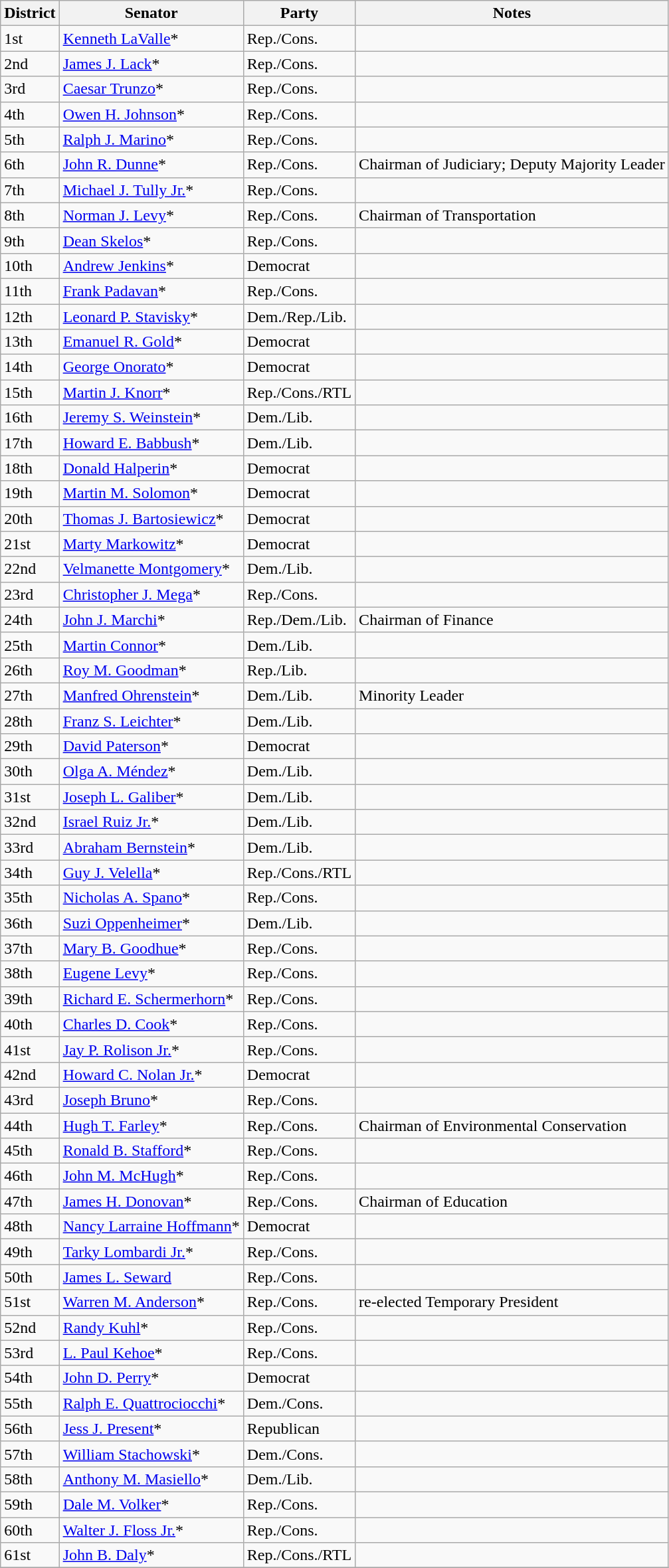<table class=wikitable>
<tr>
<th>District</th>
<th>Senator</th>
<th>Party</th>
<th>Notes</th>
</tr>
<tr>
<td>1st</td>
<td><a href='#'>Kenneth LaValle</a>*</td>
<td>Rep./Cons.</td>
<td></td>
</tr>
<tr>
<td>2nd</td>
<td><a href='#'>James J. Lack</a>*</td>
<td>Rep./Cons.</td>
<td></td>
</tr>
<tr>
<td>3rd</td>
<td><a href='#'>Caesar Trunzo</a>*</td>
<td>Rep./Cons.</td>
<td></td>
</tr>
<tr>
<td>4th</td>
<td><a href='#'>Owen H. Johnson</a>*</td>
<td>Rep./Cons.</td>
<td></td>
</tr>
<tr>
<td>5th</td>
<td><a href='#'>Ralph J. Marino</a>*</td>
<td>Rep./Cons.</td>
<td></td>
</tr>
<tr>
<td>6th</td>
<td><a href='#'>John R. Dunne</a>*</td>
<td>Rep./Cons.</td>
<td>Chairman of Judiciary; Deputy Majority Leader</td>
</tr>
<tr>
<td>7th</td>
<td><a href='#'>Michael J. Tully Jr.</a>*</td>
<td>Rep./Cons.</td>
<td></td>
</tr>
<tr>
<td>8th</td>
<td><a href='#'>Norman J. Levy</a>*</td>
<td>Rep./Cons.</td>
<td>Chairman of Transportation</td>
</tr>
<tr>
<td>9th</td>
<td><a href='#'>Dean Skelos</a>*</td>
<td>Rep./Cons.</td>
<td></td>
</tr>
<tr>
<td>10th</td>
<td><a href='#'>Andrew Jenkins</a>*</td>
<td>Democrat</td>
<td></td>
</tr>
<tr>
<td>11th</td>
<td><a href='#'>Frank Padavan</a>*</td>
<td>Rep./Cons.</td>
<td></td>
</tr>
<tr>
<td>12th</td>
<td><a href='#'>Leonard P. Stavisky</a>*</td>
<td>Dem./Rep./Lib.</td>
<td></td>
</tr>
<tr>
<td>13th</td>
<td><a href='#'>Emanuel R. Gold</a>*</td>
<td>Democrat</td>
<td></td>
</tr>
<tr>
<td>14th</td>
<td><a href='#'>George Onorato</a>*</td>
<td>Democrat</td>
<td></td>
</tr>
<tr>
<td>15th</td>
<td><a href='#'>Martin J. Knorr</a>*</td>
<td>Rep./Cons./RTL</td>
<td></td>
</tr>
<tr>
<td>16th</td>
<td><a href='#'>Jeremy S. Weinstein</a>*</td>
<td>Dem./Lib.</td>
<td></td>
</tr>
<tr>
<td>17th</td>
<td><a href='#'>Howard E. Babbush</a>*</td>
<td>Dem./Lib.</td>
<td></td>
</tr>
<tr>
<td>18th</td>
<td><a href='#'>Donald Halperin</a>*</td>
<td>Democrat</td>
<td></td>
</tr>
<tr>
<td>19th</td>
<td><a href='#'>Martin M. Solomon</a>*</td>
<td>Democrat</td>
<td></td>
</tr>
<tr>
<td>20th</td>
<td><a href='#'>Thomas J. Bartosiewicz</a>*</td>
<td>Democrat</td>
<td></td>
</tr>
<tr>
<td>21st</td>
<td><a href='#'>Marty Markowitz</a>*</td>
<td>Democrat</td>
<td></td>
</tr>
<tr>
<td>22nd</td>
<td><a href='#'>Velmanette Montgomery</a>*</td>
<td>Dem./Lib.</td>
<td></td>
</tr>
<tr>
<td>23rd</td>
<td><a href='#'>Christopher J. Mega</a>*</td>
<td>Rep./Cons.</td>
<td></td>
</tr>
<tr>
<td>24th</td>
<td><a href='#'>John J. Marchi</a>*</td>
<td>Rep./Dem./Lib.</td>
<td>Chairman of Finance</td>
</tr>
<tr>
<td>25th</td>
<td><a href='#'>Martin Connor</a>*</td>
<td>Dem./Lib.</td>
<td></td>
</tr>
<tr>
<td>26th</td>
<td><a href='#'>Roy M. Goodman</a>*</td>
<td>Rep./Lib.</td>
<td></td>
</tr>
<tr>
<td>27th</td>
<td><a href='#'>Manfred Ohrenstein</a>*</td>
<td>Dem./Lib.</td>
<td>Minority Leader</td>
</tr>
<tr>
<td>28th</td>
<td><a href='#'>Franz S. Leichter</a>*</td>
<td>Dem./Lib.</td>
<td></td>
</tr>
<tr>
<td>29th</td>
<td><a href='#'>David Paterson</a>*</td>
<td>Democrat</td>
<td></td>
</tr>
<tr>
<td>30th</td>
<td><a href='#'>Olga A. Méndez</a>*</td>
<td>Dem./Lib.</td>
<td></td>
</tr>
<tr>
<td>31st</td>
<td><a href='#'>Joseph L. Galiber</a>*</td>
<td>Dem./Lib.</td>
<td></td>
</tr>
<tr>
<td>32nd</td>
<td><a href='#'>Israel Ruiz Jr.</a>*</td>
<td>Dem./Lib.</td>
<td></td>
</tr>
<tr>
<td>33rd</td>
<td><a href='#'>Abraham Bernstein</a>*</td>
<td>Dem./Lib.</td>
<td></td>
</tr>
<tr>
<td>34th</td>
<td><a href='#'>Guy J. Velella</a>*</td>
<td>Rep./Cons./RTL</td>
<td></td>
</tr>
<tr>
<td>35th</td>
<td><a href='#'>Nicholas A. Spano</a>*</td>
<td>Rep./Cons.</td>
<td></td>
</tr>
<tr>
<td>36th</td>
<td><a href='#'>Suzi Oppenheimer</a>*</td>
<td>Dem./Lib.</td>
<td></td>
</tr>
<tr>
<td>37th</td>
<td><a href='#'>Mary B. Goodhue</a>*</td>
<td>Rep./Cons.</td>
<td></td>
</tr>
<tr>
<td>38th</td>
<td><a href='#'>Eugene Levy</a>*</td>
<td>Rep./Cons.</td>
<td></td>
</tr>
<tr>
<td>39th</td>
<td><a href='#'>Richard E. Schermerhorn</a>*</td>
<td>Rep./Cons.</td>
<td></td>
</tr>
<tr>
<td>40th</td>
<td><a href='#'>Charles D. Cook</a>*</td>
<td>Rep./Cons.</td>
<td></td>
</tr>
<tr>
<td>41st</td>
<td><a href='#'>Jay P. Rolison Jr.</a>*</td>
<td>Rep./Cons.</td>
<td></td>
</tr>
<tr>
<td>42nd</td>
<td><a href='#'>Howard C. Nolan Jr.</a>*</td>
<td>Democrat</td>
<td></td>
</tr>
<tr>
<td>43rd</td>
<td><a href='#'>Joseph Bruno</a>*</td>
<td>Rep./Cons.</td>
<td></td>
</tr>
<tr>
<td>44th</td>
<td><a href='#'>Hugh T. Farley</a>*</td>
<td>Rep./Cons.</td>
<td>Chairman of Environmental Conservation</td>
</tr>
<tr>
<td>45th</td>
<td><a href='#'>Ronald B. Stafford</a>*</td>
<td>Rep./Cons.</td>
<td></td>
</tr>
<tr>
<td>46th</td>
<td><a href='#'>John M. McHugh</a>*</td>
<td>Rep./Cons.</td>
<td></td>
</tr>
<tr>
<td>47th</td>
<td><a href='#'>James H. Donovan</a>*</td>
<td>Rep./Cons.</td>
<td>Chairman of Education</td>
</tr>
<tr>
<td>48th</td>
<td><a href='#'>Nancy Larraine Hoffmann</a>*</td>
<td>Democrat</td>
<td></td>
</tr>
<tr>
<td>49th</td>
<td><a href='#'>Tarky Lombardi Jr.</a>*</td>
<td>Rep./Cons.</td>
<td></td>
</tr>
<tr>
<td>50th</td>
<td><a href='#'>James L. Seward</a></td>
<td>Rep./Cons.</td>
<td></td>
</tr>
<tr>
<td>51st</td>
<td><a href='#'>Warren M. Anderson</a>*</td>
<td>Rep./Cons.</td>
<td>re-elected Temporary President</td>
</tr>
<tr>
<td>52nd</td>
<td><a href='#'>Randy Kuhl</a>*</td>
<td>Rep./Cons.</td>
<td></td>
</tr>
<tr>
<td>53rd</td>
<td><a href='#'>L. Paul Kehoe</a>*</td>
<td>Rep./Cons.</td>
<td></td>
</tr>
<tr>
<td>54th</td>
<td><a href='#'>John D. Perry</a>*</td>
<td>Democrat</td>
<td></td>
</tr>
<tr>
<td>55th</td>
<td><a href='#'>Ralph E. Quattrociocchi</a>*</td>
<td>Dem./Cons.</td>
<td></td>
</tr>
<tr>
<td>56th</td>
<td><a href='#'>Jess J. Present</a>*</td>
<td>Republican</td>
<td></td>
</tr>
<tr>
<td>57th</td>
<td><a href='#'>William Stachowski</a>*</td>
<td>Dem./Cons.</td>
<td></td>
</tr>
<tr>
<td>58th</td>
<td><a href='#'>Anthony M. Masiello</a>*</td>
<td>Dem./Lib.</td>
<td></td>
</tr>
<tr>
<td>59th</td>
<td><a href='#'>Dale M. Volker</a>*</td>
<td>Rep./Cons.</td>
<td></td>
</tr>
<tr>
<td>60th</td>
<td><a href='#'>Walter J. Floss Jr.</a>*</td>
<td>Rep./Cons.</td>
<td></td>
</tr>
<tr>
<td>61st</td>
<td><a href='#'>John B. Daly</a>*</td>
<td>Rep./Cons./RTL</td>
<td></td>
</tr>
<tr>
</tr>
</table>
